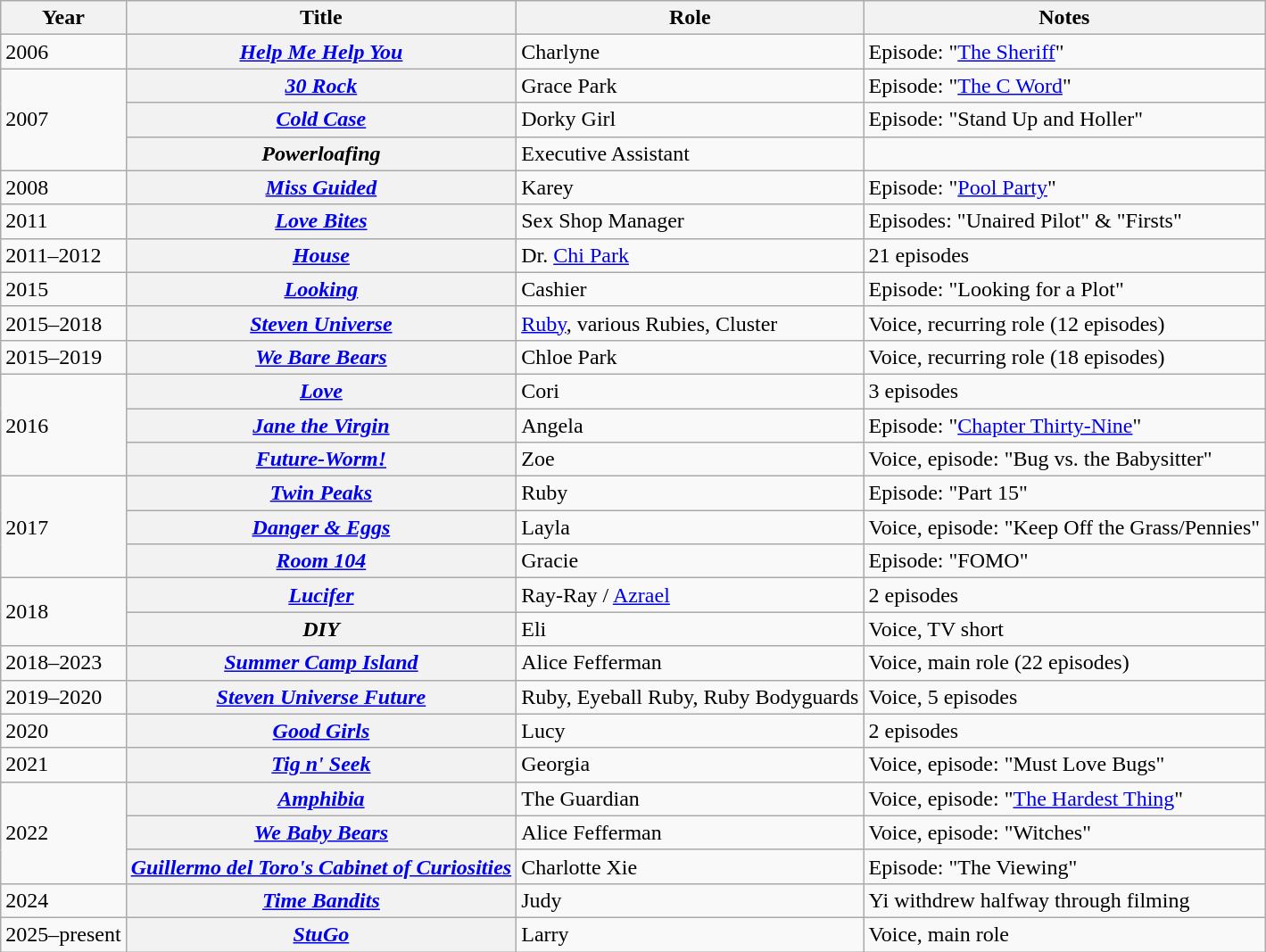<table class="wikitable sortable plainrowheaders">
<tr>
<th scope="col">Year</th>
<th scope="col">Title</th>
<th scope="col">Role</th>
<th scope="col" class=unsortable>Notes</th>
</tr>
<tr>
<td>2006</td>
<th scope="row"><em><a href='#'>Help Me Help You</a></em></th>
<td>Charlyne</td>
<td>Episode: "<a href='#'>The Sheriff</a>"</td>
</tr>
<tr>
<td rowspan="3">2007</td>
<th scope="row"><em><a href='#'>30 Rock</a></em></th>
<td>Grace Park</td>
<td>Episode: "<a href='#'>The C Word</a>"</td>
</tr>
<tr>
<th scope="row"><em><a href='#'>Cold Case</a></em></th>
<td>Dorky Girl</td>
<td>Episode: "Stand Up and Holler"</td>
</tr>
<tr>
<th scope="row"><em>Powerloafing</em></th>
<td>Executive Assistant</td>
<td></td>
</tr>
<tr>
<td>2008</td>
<th scope="row"><em><a href='#'>Miss Guided</a></em></th>
<td>Karey</td>
<td>Episode: "<a href='#'>Pool Party</a>"</td>
</tr>
<tr>
<td>2011</td>
<th scope="row"><em><a href='#'>Love Bites</a></em></th>
<td>Sex Shop Manager</td>
<td>Episodes: "Unaired Pilot" & "Firsts"</td>
</tr>
<tr>
<td>2011–2012</td>
<th scope="row"><em><a href='#'>House</a></em></th>
<td>Dr. <a href='#'>Chi Park</a></td>
<td>21 episodes</td>
</tr>
<tr>
<td>2015</td>
<th scope="row"><em><a href='#'>Looking</a></em></th>
<td>Cashier</td>
<td>Episode: "Looking for a Plot"</td>
</tr>
<tr>
<td>2015–2018</td>
<th scope="row"><em><a href='#'>Steven Universe</a></em></th>
<td><a href='#'>Ruby</a>, various Rubies, Cluster</td>
<td>Voice, recurring role (12 episodes)</td>
</tr>
<tr>
<td>2015–2019</td>
<th scope="row"><em><a href='#'>We Bare Bears</a></em></th>
<td>Chloe Park</td>
<td>Voice, recurring role (18 episodes)</td>
</tr>
<tr>
<td rowspan="3">2016</td>
<th scope="row"><em><a href='#'>Love</a></em></th>
<td>Cori</td>
<td>3 episodes</td>
</tr>
<tr>
<th scope="row"><em><a href='#'>Jane the Virgin</a></em></th>
<td>Angela</td>
<td>Episode: "<a href='#'>Chapter Thirty-Nine</a>"</td>
</tr>
<tr>
<th scope="row"><em><a href='#'>Future-Worm!</a></em></th>
<td>Zoe</td>
<td>Voice, episode: "Bug vs. the Babysitter"</td>
</tr>
<tr>
<td rowspan="3">2017</td>
<th scope="row"><em><a href='#'>Twin Peaks</a></em></th>
<td>Ruby</td>
<td>Episode: "Part 15"</td>
</tr>
<tr>
<th scope="row"><em><a href='#'>Danger & Eggs</a></em></th>
<td>Layla</td>
<td>Voice, episode: "Keep Off the Grass/Pennies"</td>
</tr>
<tr>
<th scope="row"><em><a href='#'>Room 104</a></em></th>
<td>Gracie</td>
<td>Episode: "FOMO"</td>
</tr>
<tr>
<td rowspan="2">2018</td>
<th scope="row"><em><a href='#'>Lucifer</a></em></th>
<td>Ray-Ray / <a href='#'>Azrael</a></td>
<td>2 episodes</td>
</tr>
<tr>
<th scope="row"><em>DIY</em></th>
<td>Eli</td>
<td>Voice, TV short</td>
</tr>
<tr>
<td>2018–2023</td>
<th scope="row"><em><a href='#'>Summer Camp Island</a></em></th>
<td>Alice Fefferman</td>
<td>Voice, main role (22 episodes)</td>
</tr>
<tr>
<td>2019–2020</td>
<th scope="row"><em><a href='#'>Steven Universe Future</a></em></th>
<td>Ruby, Eyeball Ruby, Ruby Bodyguards</td>
<td>Voice, 5 episodes</td>
</tr>
<tr>
<td>2020</td>
<th scope="row"><em><a href='#'>Good Girls</a></em></th>
<td>Lucy</td>
<td>2 episodes</td>
</tr>
<tr>
<td>2021</td>
<th scope="row"><em><a href='#'>Tig n' Seek</a></em></th>
<td>Georgia</td>
<td>Voice, episode: "Must Love Bugs"</td>
</tr>
<tr>
<td rowspan="3">2022</td>
<th scope="row"><em><a href='#'>Amphibia</a></em></th>
<td>The Guardian</td>
<td>Voice, episode: "<a href='#'>The Hardest Thing</a>"</td>
</tr>
<tr>
<th scope="row"><em><a href='#'>We Baby Bears</a></em></th>
<td>Alice Fefferman</td>
<td>Voice, episode: "Witches"</td>
</tr>
<tr>
<th scope="row"><em><a href='#'>Guillermo del Toro's Cabinet of Curiosities</a></em></th>
<td>Charlotte Xie</td>
<td>Episode: "The Viewing"</td>
</tr>
<tr>
<td>2024</td>
<th scope="row"><em><a href='#'>Time Bandits</a></em></th>
<td>Judy</td>
<td>Yi withdrew halfway through filming</td>
</tr>
<tr>
<td>2025–present</td>
<th scope="row"><em><a href='#'>StuGo</a></em></th>
<td>Larry</td>
<td>Voice, main role</td>
</tr>
</table>
